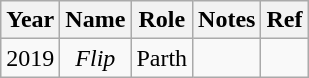<table class="wikitable" style="text-align:center;">
<tr>
<th>Year</th>
<th>Name</th>
<th>Role</th>
<th>Notes</th>
<th>Ref</th>
</tr>
<tr>
<td>2019</td>
<td><em>Flip</em></td>
<td>Parth</td>
<td></td>
<td></td>
</tr>
</table>
